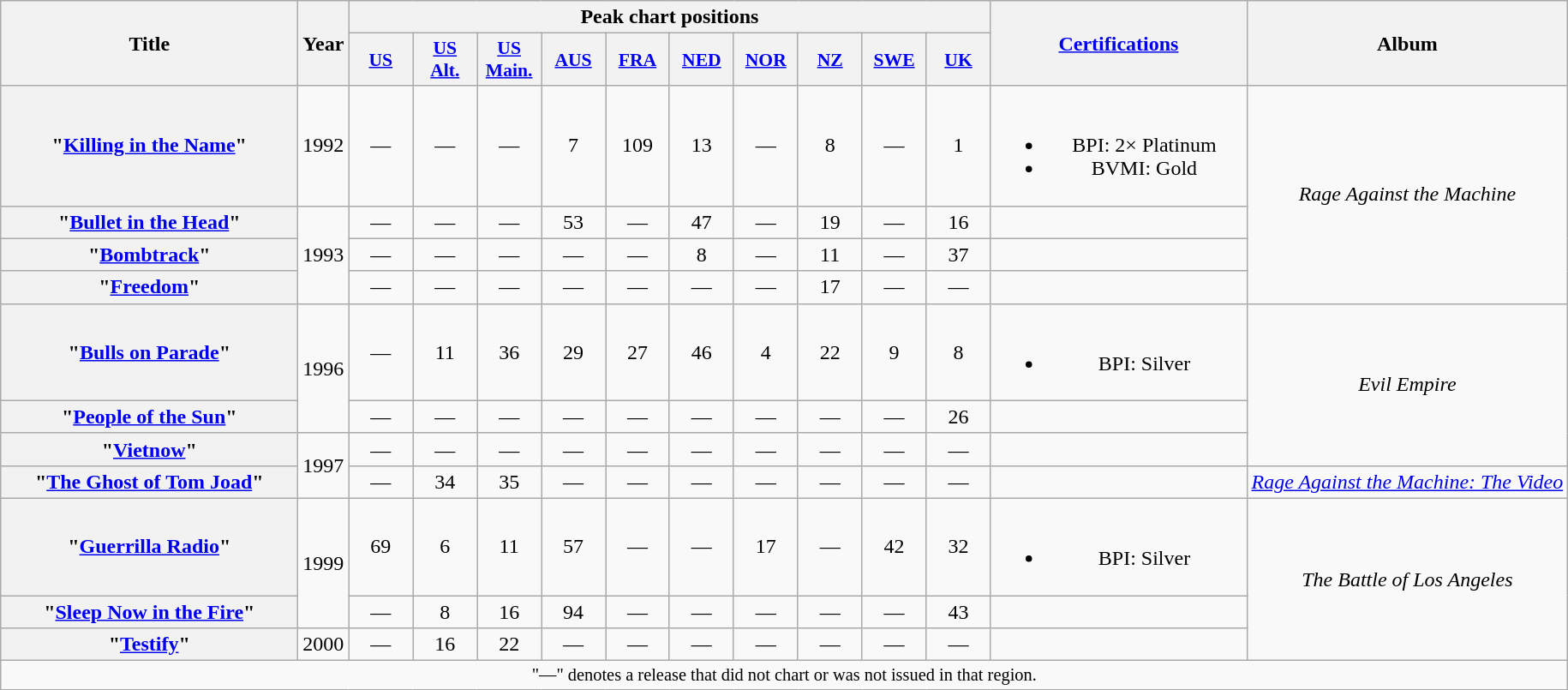<table class="wikitable plainrowheaders" style="text-align:center;">
<tr>
<th scope="col" rowspan="2" style="width:14em;">Title</th>
<th scope="col" rowspan="2">Year</th>
<th scope="col" colspan="10">Peak chart positions</th>
<th scope="col" rowspan="2" style="width:12em;"><a href='#'>Certifications</a></th>
<th scope="col" rowspan="2">Album</th>
</tr>
<tr>
<th scope="col" style="width:3em;font-size:90%;"><a href='#'>US</a><br></th>
<th scope="col" style="width:3em;font-size:90%;"><a href='#'>US<br>Alt.</a><br></th>
<th scope="col" style="width:3em;font-size:90%;"><a href='#'>US<br>Main.</a><br></th>
<th scope="col" style="width:3em;font-size:90%;"><a href='#'>AUS</a><br></th>
<th scope="col" style="width:3em;font-size:90%;"><a href='#'>FRA</a><br></th>
<th scope="col" style="width:3em;font-size:90%;"><a href='#'>NED</a><br></th>
<th scope="col" style="width:3em;font-size:90%;"><a href='#'>NOR</a><br></th>
<th scope="col" style="width:3em;font-size:90%;"><a href='#'>NZ</a><br></th>
<th scope="col" style="width:3em;font-size:90%;"><a href='#'>SWE</a><br></th>
<th scope="col" style="width:3em;font-size:90%;"><a href='#'>UK</a><br></th>
</tr>
<tr>
<th scope="row">"<a href='#'>Killing in the Name</a>"</th>
<td>1992</td>
<td>—</td>
<td>—</td>
<td>—</td>
<td>7</td>
<td>109</td>
<td>13</td>
<td>—</td>
<td>8</td>
<td>—</td>
<td>1</td>
<td><br><ul><li>BPI: 2× Platinum</li><li>BVMI: Gold</li></ul></td>
<td rowspan="4"><em>Rage Against the Machine</em></td>
</tr>
<tr>
<th scope="row">"<a href='#'>Bullet in the Head</a>"</th>
<td rowspan="3">1993</td>
<td>—</td>
<td>—</td>
<td>—</td>
<td>53</td>
<td>—</td>
<td>47</td>
<td>—</td>
<td>19</td>
<td>—</td>
<td>16</td>
<td></td>
</tr>
<tr>
<th scope="row">"<a href='#'>Bombtrack</a>"</th>
<td>—</td>
<td>—</td>
<td>—</td>
<td>—</td>
<td>—</td>
<td>8</td>
<td>—</td>
<td>11</td>
<td>—</td>
<td>37</td>
<td></td>
</tr>
<tr>
<th scope="row">"<a href='#'>Freedom</a>"</th>
<td>—</td>
<td>—</td>
<td>—</td>
<td>—</td>
<td>—</td>
<td>—</td>
<td>—</td>
<td>17</td>
<td>—</td>
<td>—</td>
<td></td>
</tr>
<tr>
<th scope="row">"<a href='#'>Bulls on Parade</a>"</th>
<td rowspan="2">1996</td>
<td>—</td>
<td>11</td>
<td>36</td>
<td>29</td>
<td>27</td>
<td>46</td>
<td>4</td>
<td>22</td>
<td>9</td>
<td>8</td>
<td><br><ul><li>BPI: Silver</li></ul></td>
<td rowspan="3"><em>Evil Empire</em></td>
</tr>
<tr>
<th scope="row">"<a href='#'>People of the Sun</a>"</th>
<td>—</td>
<td>—</td>
<td>—</td>
<td>—</td>
<td>—</td>
<td>—</td>
<td>—</td>
<td>—</td>
<td>—</td>
<td>26</td>
<td></td>
</tr>
<tr>
<th scope="row">"<a href='#'>Vietnow</a>"</th>
<td rowspan="2">1997</td>
<td>—</td>
<td>—</td>
<td>—</td>
<td>—</td>
<td>—</td>
<td>—</td>
<td>—</td>
<td>—</td>
<td>—</td>
<td>—</td>
<td></td>
</tr>
<tr>
<th scope="row">"<a href='#'>The Ghost of Tom Joad</a>"</th>
<td>—</td>
<td>34</td>
<td>35</td>
<td>—</td>
<td>—</td>
<td>—</td>
<td>—</td>
<td>—</td>
<td>—</td>
<td>—</td>
<td></td>
<td><em><a href='#'>Rage Against the Machine: The Video</a></em></td>
</tr>
<tr>
<th scope="row">"<a href='#'>Guerrilla Radio</a>"</th>
<td rowspan="2">1999</td>
<td>69</td>
<td>6</td>
<td>11</td>
<td>57</td>
<td>—</td>
<td>—</td>
<td>17</td>
<td>—</td>
<td>42</td>
<td>32</td>
<td><br><ul><li>BPI: Silver</li></ul></td>
<td rowspan="3"><em>The Battle of Los Angeles</em></td>
</tr>
<tr>
<th scope="row">"<a href='#'>Sleep Now in the Fire</a>"</th>
<td>—</td>
<td>8</td>
<td>16</td>
<td>94</td>
<td>—</td>
<td>—</td>
<td>—</td>
<td>—</td>
<td>—</td>
<td>43</td>
<td></td>
</tr>
<tr>
<th scope="row">"<a href='#'>Testify</a>"</th>
<td>2000</td>
<td>—</td>
<td>16</td>
<td>22</td>
<td>—</td>
<td>—</td>
<td>—</td>
<td>—</td>
<td>—</td>
<td>—</td>
<td>—</td>
<td></td>
</tr>
<tr>
<td colspan="14" style="font-size: 85%">"—" denotes a release that did not chart or was not issued in that region.</td>
</tr>
</table>
